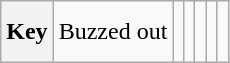<table class="wikitable" style="height:2.6em">
<tr>
<th>Key</th>
<td> Buzzed out</td>
<td></td>
<td></td>
<td></td>
<td></td>
<td></td>
</tr>
</table>
